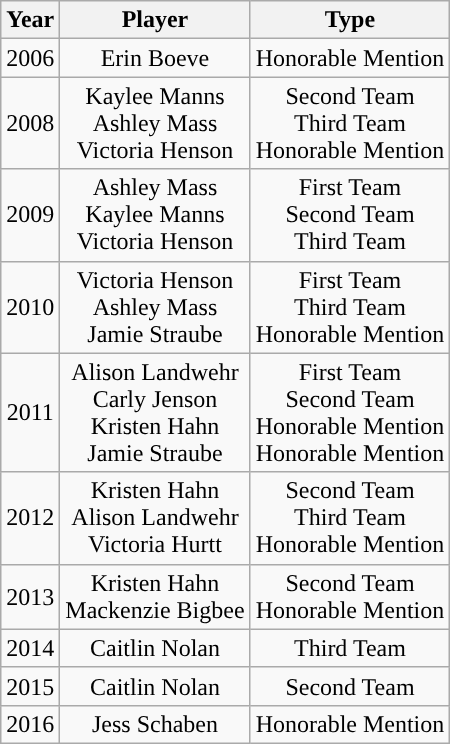<table class="wikitable" style="text-align: center">
<tr align=center>
<th>Year</th>
<th>Player</th>
<th>Type</th>
</tr>
<tr>
<td>2006</td>
<td>Erin Boeve</td>
<td>Honorable Mention</td>
</tr>
<tr>
<td>2008</td>
<td>Kaylee Manns<br>Ashley Mass<br>Victoria Henson</td>
<td>Second Team<br>Third Team<br>Honorable Mention</td>
</tr>
<tr>
<td>2009</td>
<td>Ashley Mass<br>Kaylee Manns<br>Victoria Henson</td>
<td>First Team<br>Second Team<br>Third Team</td>
</tr>
<tr>
<td>2010</td>
<td>Victoria Henson<br>Ashley Mass<br>Jamie Straube</td>
<td>First Team<br>Third Team<br>Honorable Mention</td>
</tr>
<tr>
<td>2011</td>
<td>Alison Landwehr<br>Carly Jenson<br>Kristen Hahn<br>Jamie Straube</td>
<td>First Team<br>Second Team<br>Honorable Mention<br>Honorable Mention</td>
</tr>
<tr>
<td>2012</td>
<td>Kristen Hahn<br>Alison Landwehr<br>Victoria Hurtt</td>
<td>Second Team<br>Third Team<br>Honorable Mention</td>
</tr>
<tr>
<td>2013</td>
<td>Kristen Hahn<br>Mackenzie Bigbee</td>
<td>Second Team<br>Honorable Mention</td>
</tr>
<tr>
<td>2014</td>
<td>Caitlin Nolan</td>
<td>Third Team</td>
</tr>
<tr>
<td>2015</td>
<td>Caitlin Nolan</td>
<td>Second Team</td>
</tr>
<tr>
<td>2016</td>
<td>Jess Schaben</td>
<td>Honorable Mention</td>
</tr>
</table>
